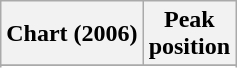<table class="wikitable sortable plainrowheaders" style="text-align:center">
<tr>
<th scope="col">Chart (2006)</th>
<th scope="col">Peak<br>position</th>
</tr>
<tr>
</tr>
<tr>
</tr>
<tr>
</tr>
</table>
